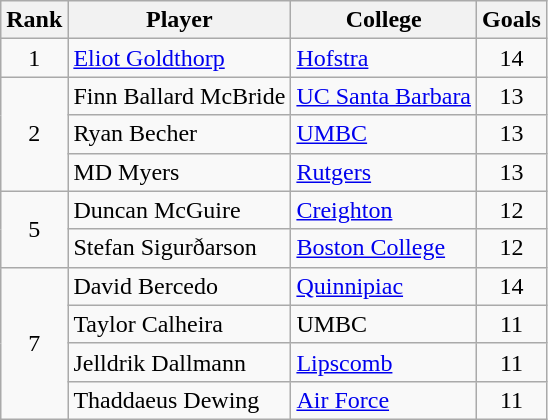<table class="wikitable" style="text-align:center">
<tr>
<th>Rank</th>
<th>Player</th>
<th>College</th>
<th>Goals</th>
</tr>
<tr>
<td>1</td>
<td align="left"> <a href='#'>Eliot Goldthorp</a></td>
<td align="left"><a href='#'>Hofstra</a></td>
<td>14</td>
</tr>
<tr>
<td rowspan="3">2</td>
<td align="left"> Finn Ballard McBride</td>
<td align="left"><a href='#'>UC Santa Barbara</a></td>
<td>13</td>
</tr>
<tr>
<td align="left"> Ryan Becher</td>
<td align="left"><a href='#'>UMBC</a></td>
<td>13</td>
</tr>
<tr>
<td align="left"> MD Myers</td>
<td align="left"><a href='#'>Rutgers</a></td>
<td>13</td>
</tr>
<tr>
<td rowspan="2">5</td>
<td align="left"> Duncan McGuire</td>
<td align="left"><a href='#'>Creighton</a></td>
<td>12</td>
</tr>
<tr>
<td align="left"> Stefan Sigurðarson</td>
<td align="left"><a href='#'>Boston College</a></td>
<td>12</td>
</tr>
<tr>
<td rowspan="4">7</td>
<td align="left"> David Bercedo</td>
<td align="left"><a href='#'>Quinnipiac</a></td>
<td>14</td>
</tr>
<tr>
<td align="left"> Taylor Calheira</td>
<td align="left">UMBC</td>
<td>11</td>
</tr>
<tr>
<td align="left"> Jelldrik Dallmann</td>
<td align="left"><a href='#'>Lipscomb</a></td>
<td>11</td>
</tr>
<tr>
<td align="left"> Thaddaeus Dewing</td>
<td align="left"><a href='#'>Air Force</a></td>
<td>11</td>
</tr>
</table>
